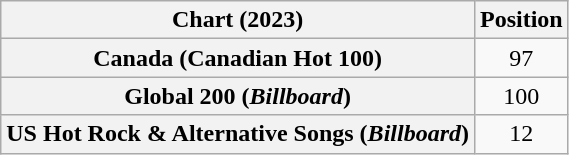<table class="wikitable sortable plainrowheaders" style="text-align:center">
<tr>
<th scope="col">Chart (2023)</th>
<th scope="col">Position</th>
</tr>
<tr>
<th scope="row">Canada (Canadian Hot 100)</th>
<td>97</td>
</tr>
<tr>
<th scope="row">Global 200 (<em>Billboard</em>)</th>
<td>100</td>
</tr>
<tr>
<th scope="row">US Hot Rock & Alternative Songs (<em>Billboard</em>)</th>
<td>12</td>
</tr>
</table>
